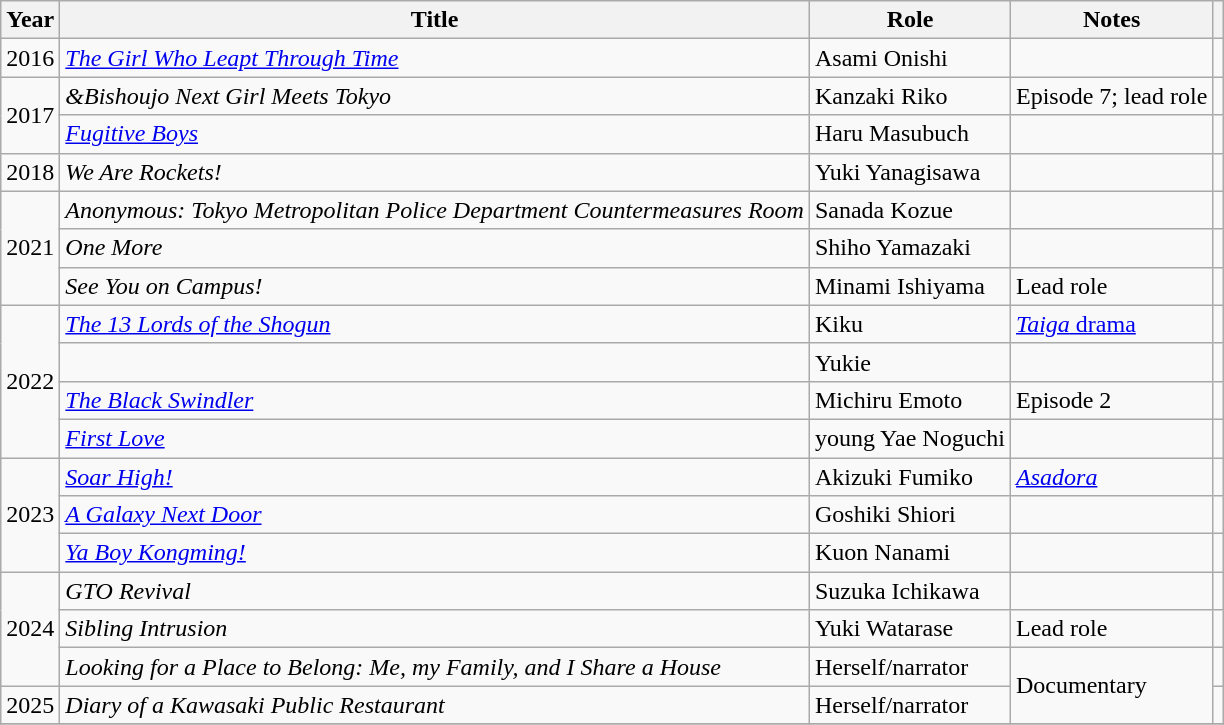<table class="wikitable plainrowheaders sortable">
<tr>
<th>Year</th>
<th>Title</th>
<th>Role</th>
<th class="unsortable">Notes</th>
<th class="unsortable"></th>
</tr>
<tr>
<td>2016</td>
<td><em><a href='#'>The Girl Who Leapt Through Time</a></em></td>
<td>Asami Onishi</td>
<td></td>
<td></td>
</tr>
<tr>
<td rowspan="2">2017</td>
<td><em>&Bishoujo Next Girl Meets Tokyo</em></td>
<td>Kanzaki Riko</td>
<td>Episode 7; lead role</td>
<td></td>
</tr>
<tr>
<td><em><a href='#'>Fugitive Boys</a></em></td>
<td>Haru Masubuch</td>
<td></td>
<td></td>
</tr>
<tr>
<td>2018</td>
<td><em>We Are Rockets!</em></td>
<td>Yuki Yanagisawa</td>
<td></td>
<td></td>
</tr>
<tr>
<td rowspan="3">2021</td>
<td><em>Anonymous: Tokyo Metropolitan Police Department Countermeasures Room</em></td>
<td>Sanada Kozue</td>
<td></td>
<td></td>
</tr>
<tr>
<td><em>One More</em></td>
<td>Shiho Yamazaki</td>
<td></td>
<td></td>
</tr>
<tr>
<td><em>See You on Campus!</em></td>
<td>Minami Ishiyama</td>
<td>Lead role</td>
<td></td>
</tr>
<tr>
<td rowspan="4">2022</td>
<td><em><a href='#'>The 13 Lords of the Shogun</a></em></td>
<td>Kiku</td>
<td><a href='#'><em>Taiga</em> drama</a></td>
<td></td>
</tr>
<tr>
<td><em></em></td>
<td>Yukie</td>
<td></td>
<td></td>
</tr>
<tr>
<td><em><a href='#'>The Black Swindler</a></em></td>
<td>Michiru Emoto</td>
<td>Episode 2</td>
<td></td>
</tr>
<tr>
<td><em><a href='#'>First Love</a></em></td>
<td>young Yae Noguchi</td>
<td></td>
<td></td>
</tr>
<tr>
<td rowspan="3">2023</td>
<td><em><a href='#'>Soar High!</a></em></td>
<td>Akizuki Fumiko</td>
<td><em><a href='#'>Asadora</a></em></td>
<td></td>
</tr>
<tr>
<td><em><a href='#'>A Galaxy Next Door</a></em></td>
<td>Goshiki Shiori</td>
<td></td>
<td></td>
</tr>
<tr>
<td><em><a href='#'>Ya Boy Kongming!</a></em></td>
<td>Kuon Nanami</td>
<td></td>
<td></td>
</tr>
<tr>
<td rowspan="3">2024</td>
<td><em>GTO Revival</em></td>
<td>Suzuka Ichikawa</td>
<td></td>
<td></td>
</tr>
<tr>
<td><em>Sibling Intrusion</em></td>
<td>Yuki Watarase</td>
<td>Lead role</td>
<td></td>
</tr>
<tr>
<td><em>Looking for a Place to Belong: Me, my Family, and I Share a House</em></td>
<td>Herself/narrator</td>
<td rowspan="2">Documentary</td>
<td></td>
</tr>
<tr>
<td>2025</td>
<td><em>Diary of a Kawasaki Public Restaurant</em></td>
<td>Herself/narrator</td>
<td></td>
</tr>
<tr>
</tr>
</table>
